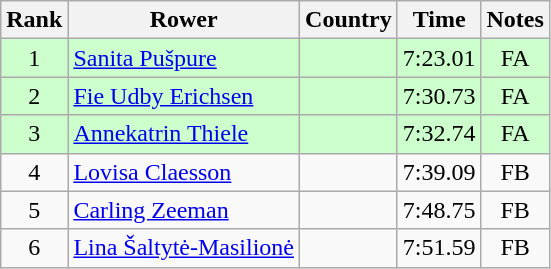<table class="wikitable" style="text-align:center">
<tr>
<th>Rank</th>
<th>Rower</th>
<th>Country</th>
<th>Time</th>
<th>Notes</th>
</tr>
<tr bgcolor=ccffcc>
<td>1</td>
<td align="left"><a href='#'>Sanita Pušpure</a></td>
<td align="left"></td>
<td>7:23.01</td>
<td>FA</td>
</tr>
<tr bgcolor=ccffcc>
<td>2</td>
<td align="left"><a href='#'>Fie Udby Erichsen</a></td>
<td align="left"></td>
<td>7:30.73</td>
<td>FA</td>
</tr>
<tr bgcolor=ccffcc>
<td>3</td>
<td align="left"><a href='#'>Annekatrin Thiele</a></td>
<td align="left"></td>
<td>7:32.74</td>
<td>FA</td>
</tr>
<tr>
<td>4</td>
<td align="left"><a href='#'>Lovisa Claesson</a></td>
<td align="left"></td>
<td>7:39.09</td>
<td>FB</td>
</tr>
<tr>
<td>5</td>
<td align="left"><a href='#'>Carling Zeeman</a></td>
<td align="left"></td>
<td>7:48.75</td>
<td>FB</td>
</tr>
<tr>
<td>6</td>
<td align="left"><a href='#'>Lina Šaltytė-Masilionė</a></td>
<td align="left"></td>
<td>7:51.59</td>
<td>FB</td>
</tr>
</table>
